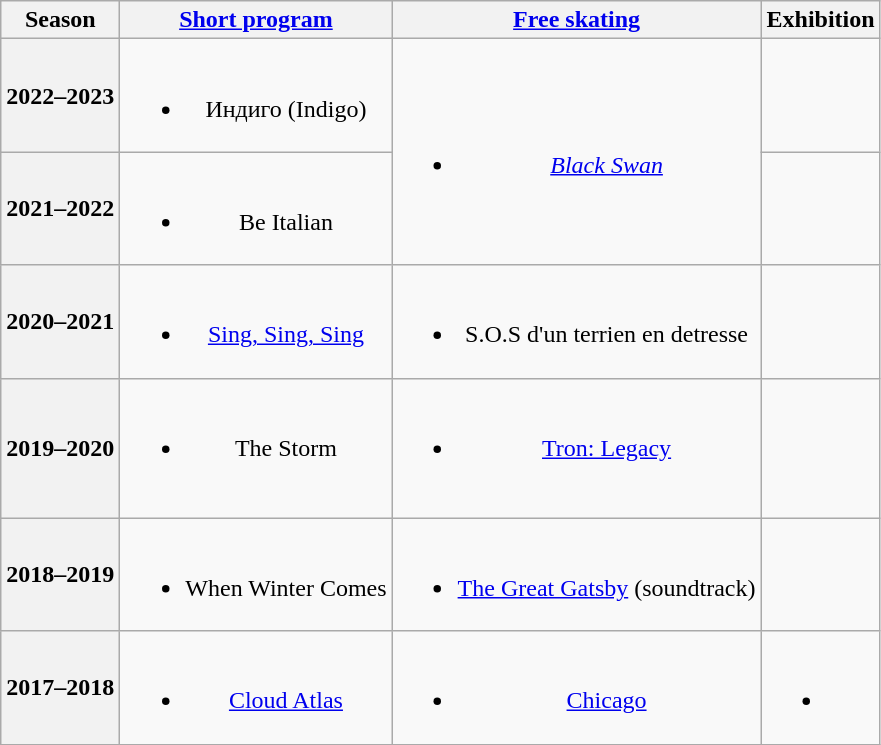<table class=wikitable style=text-align:center>
<tr>
<th>Season</th>
<th><a href='#'>Short program</a></th>
<th><a href='#'>Free skating</a></th>
<th>Exhibition</th>
</tr>
<tr>
<th>2022–2023</th>
<td><br><ul><li>Индиго (Indigo) <br> </li></ul></td>
<td rowspan=2><br><ul><li><em><a href='#'>Black Swan</a></em> <br> </li></ul></td>
</tr>
<tr>
<th>2021–2022 <br> </th>
<td><br><ul><li>Be Italian <br> </li></ul></td>
<td></td>
</tr>
<tr>
<th>2020–2021 <br> </th>
<td><br><ul><li><a href='#'>Sing, Sing, Sing</a> <br></li></ul></td>
<td><br><ul><li>S.O.S d'un terrien en detresse <br> </li></ul></td>
<td></td>
</tr>
<tr>
<th>2019–2020 <br> </th>
<td><br><ul><li>The Storm <br> <br></li></ul></td>
<td><br><ul><li><a href='#'>Tron: Legacy</a> <br> <br></li></ul></td>
<td></td>
</tr>
<tr>
<th>2018–2019 <br> </th>
<td><br><ul><li>When Winter Comes <br></li></ul></td>
<td><br><ul><li><a href='#'>The Great Gatsby</a> (soundtrack)</li></ul></td>
<td></td>
</tr>
<tr>
<th>2017–2018 <br> </th>
<td><br><ul><li><a href='#'>Cloud Atlas</a> <br></li></ul></td>
<td><br><ul><li><a href='#'>Chicago</a></li></ul></td>
<td><br><ul><li></li></ul></td>
</tr>
</table>
